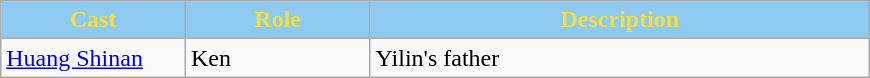<table class="wikitable">
<tr>
<th style="background:#8ecaef; color:#f5de40; width:17%">Cast</th>
<th style="background:#8ecaef; color:#f5de40; width:17%">Role</th>
<th style="background:#8ecaef; color:#f5de40; width:46%">Description</th>
</tr>
<tr>
<td><a href='#'>Huang Shinan</a></td>
<td>Ken</td>
<td>Yilin's father</td>
</tr>
</table>
